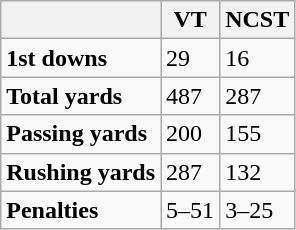<table class="wikitable">
<tr>
<th></th>
<th>VT</th>
<th>NCST</th>
</tr>
<tr>
<td><strong>1st downs</strong></td>
<td>29</td>
<td>16</td>
</tr>
<tr>
<td><strong>Total yards</strong></td>
<td>487</td>
<td>287</td>
</tr>
<tr>
<td><strong>Passing yards</strong></td>
<td>200</td>
<td>155</td>
</tr>
<tr>
<td><strong>Rushing yards</strong></td>
<td>287</td>
<td>132</td>
</tr>
<tr>
<td><strong>Penalties</strong></td>
<td>5–51</td>
<td>3–25</td>
</tr>
</table>
